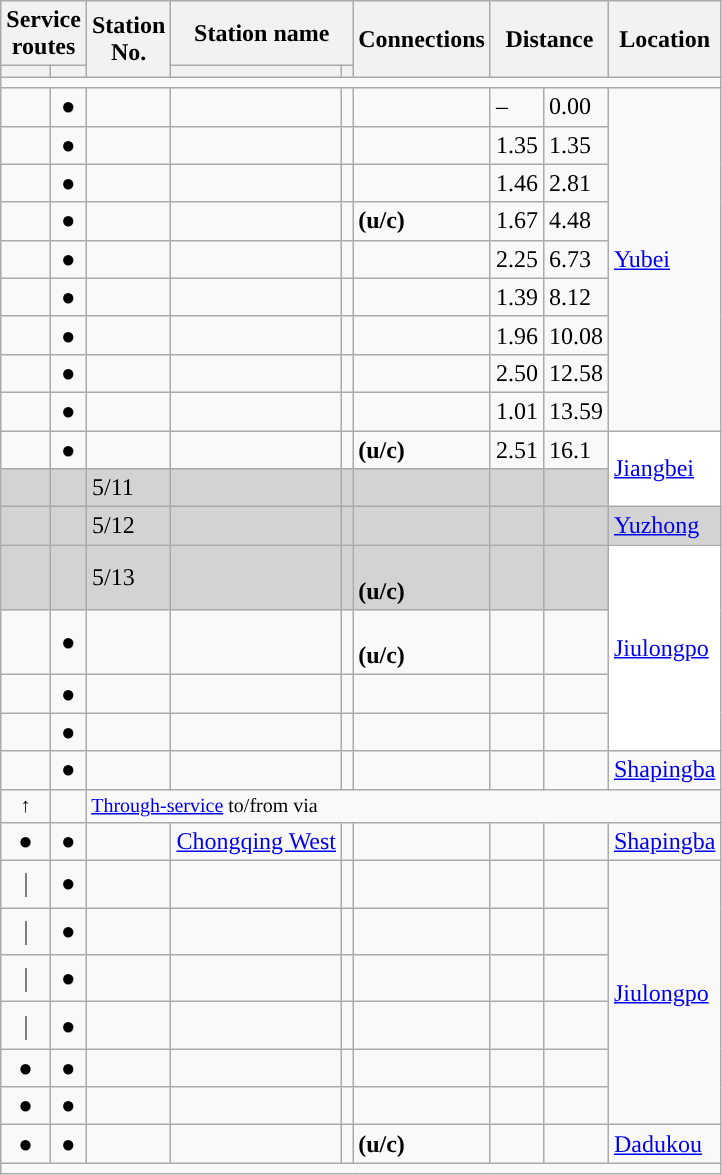<table class="wikitable">
<tr>
<th colspan="2">Service<br>routes</th>
<th rowspan="2">Station<br>No.</th>
<th colspan="2">Station name</th>
<th rowspan="2">Connections</th>
<th colspan="2" rowspan="2">Distance<br></th>
<th rowspan="2">Location</th>
</tr>
<tr>
<th></th>
<th></th>
<th></th>
<th></th>
</tr>
<tr style="background:#">
<td colspan="9"></td>
</tr>
<tr>
<td align="center"></td>
<td align="center">●</td>
<td></td>
<td></td>
<td></td>
<td></td>
<td>–</td>
<td>0.00</td>
<td rowspan="9"><a href='#'>Yubei</a></td>
</tr>
<tr>
<td align="center"></td>
<td align="center">●</td>
<td></td>
<td></td>
<td></td>
<td></td>
<td>1.35</td>
<td>1.35</td>
</tr>
<tr>
<td align="center"></td>
<td align="center">●</td>
<td></td>
<td></td>
<td></td>
<td></td>
<td>1.46</td>
<td>2.81</td>
</tr>
<tr>
<td align="center"></td>
<td align="center">●</td>
<td></td>
<td></td>
<td></td>
<td> <strong>(u/c)</strong></td>
<td>1.67</td>
<td>4.48</td>
</tr>
<tr>
<td align="center"></td>
<td align="center">●</td>
<td></td>
<td></td>
<td></td>
<td></td>
<td>2.25</td>
<td>6.73</td>
</tr>
<tr>
<td align="center"></td>
<td align="center">●</td>
<td></td>
<td></td>
<td></td>
<td></td>
<td>1.39</td>
<td>8.12</td>
</tr>
<tr>
<td align="center"></td>
<td align="center">●</td>
<td></td>
<td></td>
<td></td>
<td></td>
<td>1.96</td>
<td>10.08</td>
</tr>
<tr>
<td align="center"></td>
<td align="center">●</td>
<td></td>
<td></td>
<td></td>
<td> </td>
<td>2.50</td>
<td>12.58</td>
</tr>
<tr>
<td align="center"></td>
<td align="center">●</td>
<td></td>
<td></td>
<td></td>
<td></td>
<td>1.01</td>
<td>13.59</td>
</tr>
<tr>
<td align="center"></td>
<td align="center">●</td>
<td></td>
<td></td>
<td></td>
<td> <strong>(u/c)</strong></td>
<td>2.51</td>
<td>16.1</td>
<td bgcolor="white" rowspan="2"><a href='#'>Jiangbei</a></td>
</tr>
<tr style="background-color:lightgrey;">
<td align="center"></td>
<td align="center"></td>
<td>5/11</td>
<td><em></em></td>
<td></td>
<td></td>
<td></td>
<td></td>
</tr>
<tr style="background-color:lightgrey;">
<td align="center"></td>
<td align="center"></td>
<td>5/12</td>
<td><em></em></td>
<td></td>
<td></td>
<td></td>
<td></td>
<td rowspan="1"><a href='#'>Yuzhong</a></td>
</tr>
<tr style="background-color:lightgrey;">
<td align="center"></td>
<td align="center"></td>
<td>5/13</td>
<td><em></em></td>
<td></td>
<td><br> <strong>(u/c)</strong></td>
<td></td>
<td></td>
<td bgcolor="white" rowspan="4"><a href='#'>Jiulongpo</a></td>
</tr>
<tr>
<td align="center"></td>
<td align="center">●</td>
<td></td>
<td></td>
<td></td>
<td><br> <strong>(u/c)</strong></td>
<td></td>
<td></td>
</tr>
<tr>
<td align="center"></td>
<td align="center">●</td>
<td></td>
<td></td>
<td></td>
<td></td>
<td></td>
<td></td>
</tr>
<tr>
<td align="center"></td>
<td align="center">●</td>
<td></td>
<td></td>
<td></td>
<td></td>
<td></td>
<td></td>
</tr>
<tr>
<td align="center"></td>
<td align="center">●</td>
<td></td>
<td></td>
<td></td>
<td></td>
<td></td>
<td></td>
<td><a href='#'>Shapingba</a></td>
</tr>
<tr style="font-size:smaller">
<td align="center" style="background:#">↑</td>
<td align="center" style="background:#"></td>
<td colspan=7><a href='#'>Through-service</a> to/from  via </td>
</tr>
<tr>
<td align="center">●</td>
<td align="center">●</td>
<td></td>
<td><a href='#'>Chongqing West</a></td>
<td></td>
<td></td>
<td></td>
<td></td>
<td><a href='#'>Shapingba</a></td>
</tr>
<tr>
<td align="center">｜</td>
<td align="center">●</td>
<td></td>
<td></td>
<td></td>
<td></td>
<td></td>
<td></td>
<td rowspan="6"><a href='#'>Jiulongpo</a></td>
</tr>
<tr>
<td align="center">｜</td>
<td align="center">●</td>
<td></td>
<td></td>
<td></td>
<td></td>
<td></td>
<td></td>
</tr>
<tr>
<td align="center">｜</td>
<td align="center">●</td>
<td></td>
<td></td>
<td></td>
<td></td>
<td></td>
<td></td>
</tr>
<tr>
<td align="center">｜</td>
<td align="center">●</td>
<td></td>
<td></td>
<td></td>
<td></td>
<td></td>
<td></td>
</tr>
<tr>
<td align="center">●</td>
<td align="center">●</td>
<td></td>
<td></td>
<td></td>
<td></td>
<td></td>
<td></td>
</tr>
<tr>
<td align="center">●</td>
<td align="center">●</td>
<td></td>
<td></td>
<td></td>
<td></td>
<td></td>
<td></td>
</tr>
<tr>
<td align="center">●</td>
<td align="center">●</td>
<td></td>
<td></td>
<td></td>
<td> <strong>(u/c)</strong></td>
<td></td>
<td></td>
<td><a href='#'>Dadukou</a></td>
</tr>
<tr style="background:#">
<td colspan="9"></td>
</tr>
</table>
